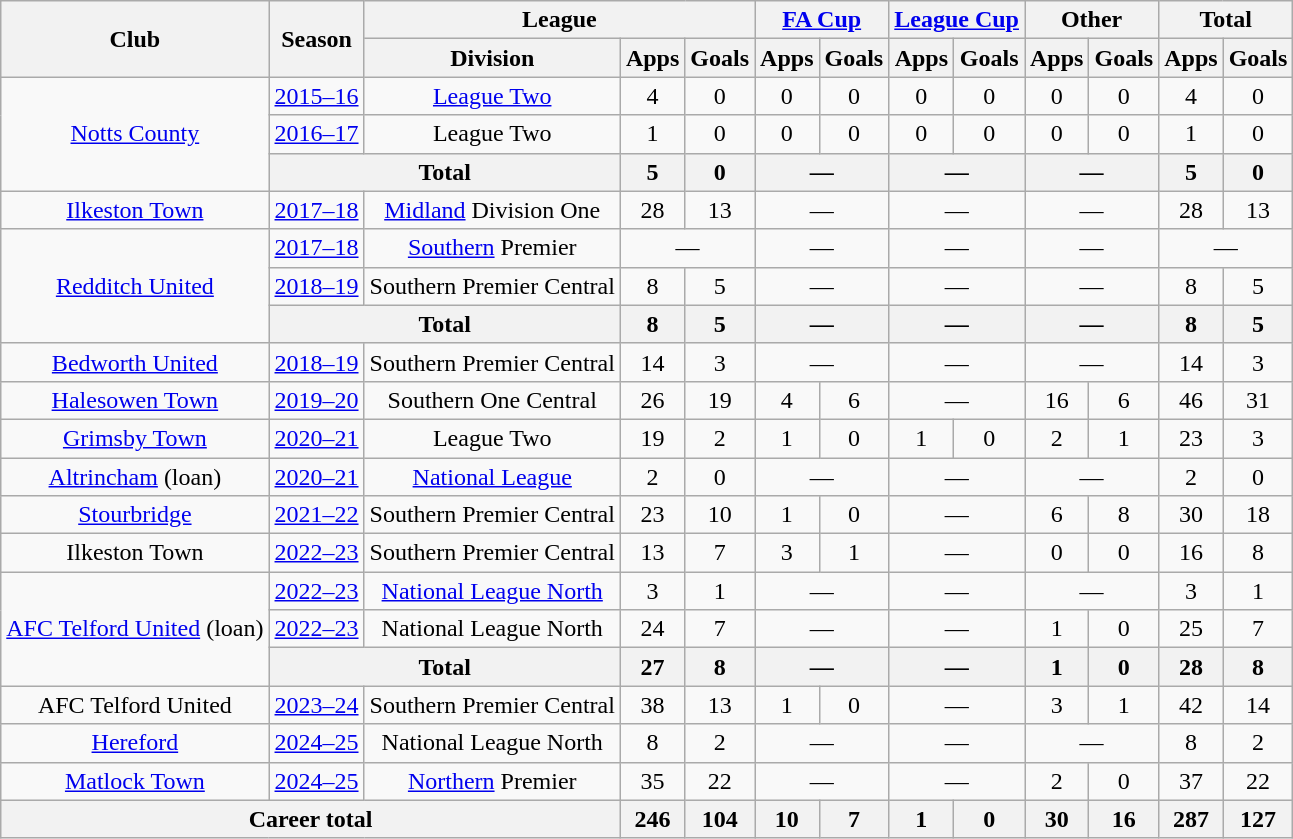<table class="wikitable" style="text-align: center;">
<tr>
<th rowspan=2>Club</th>
<th rowspan=2>Season</th>
<th colspan=3>League</th>
<th colspan=2><a href='#'>FA Cup</a></th>
<th colspan=2><a href='#'>League Cup</a></th>
<th colspan=2>Other</th>
<th colspan=2>Total</th>
</tr>
<tr>
<th>Division</th>
<th>Apps</th>
<th>Goals</th>
<th>Apps</th>
<th>Goals</th>
<th>Apps</th>
<th>Goals</th>
<th>Apps</th>
<th>Goals</th>
<th>Apps</th>
<th>Goals</th>
</tr>
<tr>
<td rowspan=3><a href='#'>Notts County</a></td>
<td><a href='#'>2015–16</a></td>
<td><a href='#'>League Two</a></td>
<td>4</td>
<td>0</td>
<td>0</td>
<td>0</td>
<td>0</td>
<td>0</td>
<td>0</td>
<td>0</td>
<td>4</td>
<td>0</td>
</tr>
<tr>
<td><a href='#'>2016–17</a></td>
<td>League Two</td>
<td>1</td>
<td>0</td>
<td>0</td>
<td>0</td>
<td>0</td>
<td>0</td>
<td>0</td>
<td>0</td>
<td>1</td>
<td>0</td>
</tr>
<tr>
<th colspan=2>Total</th>
<th>5</th>
<th>0</th>
<th colspan=2>—</th>
<th colspan=2>—</th>
<th colspan=2>—</th>
<th>5</th>
<th>0</th>
</tr>
<tr>
<td><a href='#'>Ilkeston Town</a></td>
<td><a href='#'>2017–18</a></td>
<td><a href='#'>Midland</a> Division One</td>
<td>28</td>
<td>13</td>
<td colspan=2>—</td>
<td colspan=2>—</td>
<td colspan=2>—</td>
<td>28</td>
<td>13</td>
</tr>
<tr>
<td rowspan=3><a href='#'>Redditch United</a></td>
<td><a href='#'>2017–18</a></td>
<td><a href='#'>Southern</a> Premier</td>
<td colspan=2>—</td>
<td colspan=2>—</td>
<td colspan=2>—</td>
<td colspan=2>—</td>
<td colspan=2>—</td>
</tr>
<tr>
<td><a href='#'>2018–19</a></td>
<td>Southern Premier Central</td>
<td>8</td>
<td>5</td>
<td colspan=2>—</td>
<td colspan=2>—</td>
<td colspan=2>—</td>
<td>8</td>
<td>5</td>
</tr>
<tr>
<th colspan=2>Total</th>
<th>8</th>
<th>5</th>
<th colspan=2>—</th>
<th colspan=2>—</th>
<th colspan=2>—</th>
<th>8</th>
<th>5</th>
</tr>
<tr>
<td><a href='#'>Bedworth United</a></td>
<td><a href='#'>2018–19</a></td>
<td>Southern Premier Central</td>
<td>14</td>
<td>3</td>
<td colspan=2>—</td>
<td colspan=2>—</td>
<td colspan=2>—</td>
<td>14</td>
<td>3</td>
</tr>
<tr>
<td><a href='#'>Halesowen Town</a></td>
<td><a href='#'>2019–20</a></td>
<td>Southern One Central</td>
<td>26</td>
<td>19</td>
<td>4</td>
<td>6</td>
<td colspan=2>—</td>
<td>16</td>
<td>6</td>
<td>46</td>
<td>31</td>
</tr>
<tr>
<td><a href='#'>Grimsby Town</a></td>
<td><a href='#'>2020–21</a></td>
<td>League Two</td>
<td>19</td>
<td>2</td>
<td>1</td>
<td>0</td>
<td>1</td>
<td>0</td>
<td>2</td>
<td>1</td>
<td>23</td>
<td>3</td>
</tr>
<tr>
<td><a href='#'>Altrincham</a> (loan)</td>
<td><a href='#'>2020–21</a></td>
<td><a href='#'>National League</a></td>
<td>2</td>
<td>0</td>
<td colspan=2>—</td>
<td colspan=2>—</td>
<td colspan=2>—</td>
<td>2</td>
<td>0</td>
</tr>
<tr>
<td><a href='#'>Stourbridge</a></td>
<td><a href='#'>2021–22</a></td>
<td>Southern Premier Central</td>
<td>23</td>
<td>10</td>
<td>1</td>
<td>0</td>
<td colspan=2>—</td>
<td>6</td>
<td>8</td>
<td>30</td>
<td>18</td>
</tr>
<tr>
<td>Ilkeston Town</td>
<td><a href='#'>2022–23</a></td>
<td>Southern Premier Central</td>
<td>13</td>
<td>7</td>
<td>3</td>
<td>1</td>
<td colspan=2>—</td>
<td>0</td>
<td>0</td>
<td>16</td>
<td>8</td>
</tr>
<tr>
<td rowspan=3><a href='#'>AFC Telford United</a> (loan)</td>
<td><a href='#'>2022–23</a></td>
<td><a href='#'>National League North</a></td>
<td>3</td>
<td>1</td>
<td colspan=2>—</td>
<td colspan=2>—</td>
<td colspan=2>—</td>
<td>3</td>
<td>1</td>
</tr>
<tr>
<td><a href='#'>2022–23</a></td>
<td>National League North</td>
<td>24</td>
<td>7</td>
<td colspan=2>—</td>
<td colspan=2>—</td>
<td>1</td>
<td>0</td>
<td>25</td>
<td>7</td>
</tr>
<tr>
<th colspan=2>Total</th>
<th>27</th>
<th>8</th>
<th colspan=2>—</th>
<th colspan=2>—</th>
<th>1</th>
<th>0</th>
<th>28</th>
<th>8</th>
</tr>
<tr>
<td>AFC Telford United</td>
<td><a href='#'>2023–24</a></td>
<td>Southern Premier Central</td>
<td>38</td>
<td>13</td>
<td>1</td>
<td>0</td>
<td colspan=2>—</td>
<td>3</td>
<td>1</td>
<td>42</td>
<td>14</td>
</tr>
<tr>
<td><a href='#'>Hereford</a></td>
<td><a href='#'>2024–25</a></td>
<td>National League North</td>
<td>8</td>
<td>2</td>
<td colspan=2>—</td>
<td colspan=2>—</td>
<td colspan=2>—</td>
<td>8</td>
<td>2</td>
</tr>
<tr>
<td><a href='#'>Matlock Town</a></td>
<td><a href='#'>2024–25</a></td>
<td><a href='#'>Northern</a> Premier</td>
<td>35</td>
<td>22</td>
<td colspan=2>—</td>
<td colspan=2>—</td>
<td>2</td>
<td>0</td>
<td>37</td>
<td>22</td>
</tr>
<tr>
<th colspan=3>Career total</th>
<th>246</th>
<th>104</th>
<th>10</th>
<th>7</th>
<th>1</th>
<th>0</th>
<th>30</th>
<th>16</th>
<th>287</th>
<th>127</th>
</tr>
</table>
